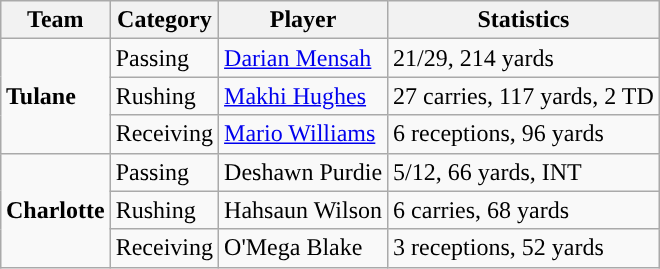<table class="wikitable" style="float: right;">
<tr>
<th>Team</th>
<th>Category</th>
<th>Player</th>
<th>Statistics</th>
</tr>
<tr>
<td rowspan=3><strong>Tulane</strong></td>
<td>Passing</td>
<td><a href='#'>Darian Mensah</a></td>
<td>21/29, 214 yards</td>
</tr>
<tr>
<td>Rushing</td>
<td><a href='#'>Makhi Hughes</a></td>
<td>27 carries, 117 yards, 2 TD</td>
</tr>
<tr>
<td>Receiving</td>
<td><a href='#'>Mario Williams</a></td>
<td>6 receptions, 96 yards</td>
</tr>
<tr>
<td rowspan=3><strong>Charlotte</strong></td>
<td>Passing</td>
<td>Deshawn Purdie</td>
<td>5/12, 66 yards, INT</td>
</tr>
<tr>
<td>Rushing</td>
<td>Hahsaun Wilson</td>
<td>6 carries, 68 yards</td>
</tr>
<tr>
<td>Receiving</td>
<td>O'Mega Blake</td>
<td>3 receptions, 52 yards</td>
</tr>
</table>
